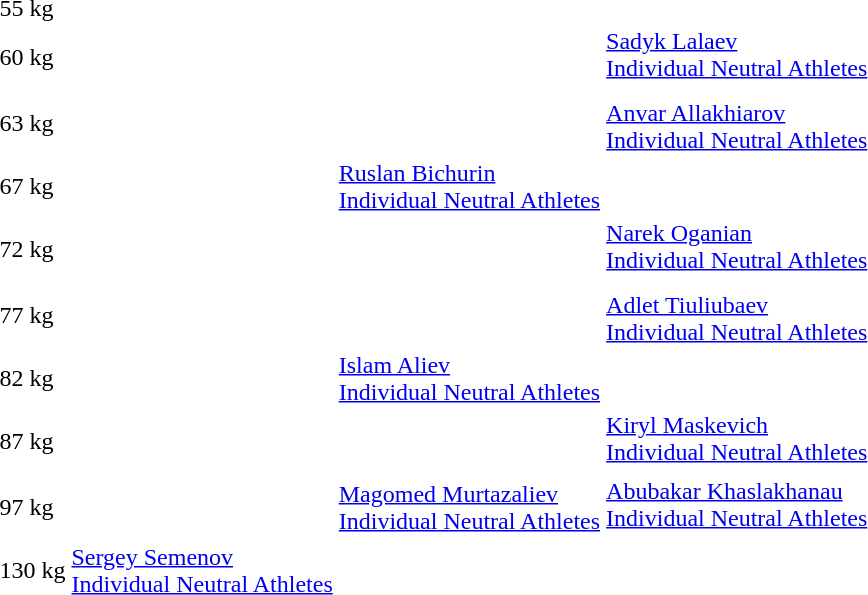<table>
<tr>
<td rowspan=2>55 kg<br></td>
<td rowspan=2></td>
<td rowspan=2></td>
<td></td>
</tr>
<tr>
<td></td>
</tr>
<tr>
<td rowspan=2>60 kg<br></td>
<td rowspan=2></td>
<td rowspan=2></td>
<td><a href='#'>Sadyk Lalaev</a><br><a href='#'>Individual Neutral Athletes</a></td>
</tr>
<tr>
<td></td>
</tr>
<tr>
<td rowspan=2>63 kg<br></td>
<td rowspan=2></td>
<td rowspan=2></td>
<td></td>
</tr>
<tr>
<td><a href='#'>Anvar Allakhiarov</a><br><a href='#'>Individual Neutral Athletes</a></td>
</tr>
<tr>
<td rowspan=2>67 kg<br></td>
<td rowspan=2></td>
<td rowspan=2><a href='#'>Ruslan Bichurin</a><br><a href='#'>Individual Neutral Athletes</a></td>
<td></td>
</tr>
<tr>
<td></td>
</tr>
<tr>
<td rowspan=2>72 kg<br></td>
<td rowspan=2></td>
<td rowspan=2></td>
<td><a href='#'>Narek Oganian</a><br><a href='#'>Individual Neutral Athletes</a></td>
</tr>
<tr>
<td></td>
</tr>
<tr>
<td rowspan=2>77 kg<br></td>
<td rowspan=2></td>
<td rowspan=2></td>
<td></td>
</tr>
<tr>
<td><a href='#'>Adlet Tiuliubaev</a><br><a href='#'>Individual Neutral Athletes</a></td>
</tr>
<tr>
<td rowspan=2>82 kg<br></td>
<td rowspan=2></td>
<td rowspan=2><a href='#'>Islam Aliev</a><br><a href='#'>Individual Neutral Athletes</a></td>
<td></td>
</tr>
<tr>
<td></td>
</tr>
<tr>
<td rowspan=2>87 kg<br></td>
<td rowspan=2></td>
<td rowspan=2></td>
<td><a href='#'>Kiryl Maskevich</a><br><a href='#'>Individual Neutral Athletes</a></td>
</tr>
<tr>
<td></td>
</tr>
<tr>
<td rowspan=2>97 kg<br></td>
<td rowspan=2></td>
<td rowspan=2><a href='#'>Magomed Murtazaliev</a><br><a href='#'>Individual Neutral Athletes</a></td>
<td><a href='#'>Abubakar Khaslakhanau</a><br><a href='#'>Individual Neutral Athletes</a></td>
</tr>
<tr>
<td></td>
</tr>
<tr>
<td rowspan=2>130 kg<br></td>
<td rowspan=2><a href='#'>Sergey Semenov</a><br><a href='#'>Individual Neutral Athletes</a></td>
<td rowspan=2></td>
<td></td>
</tr>
<tr>
<td></td>
</tr>
</table>
